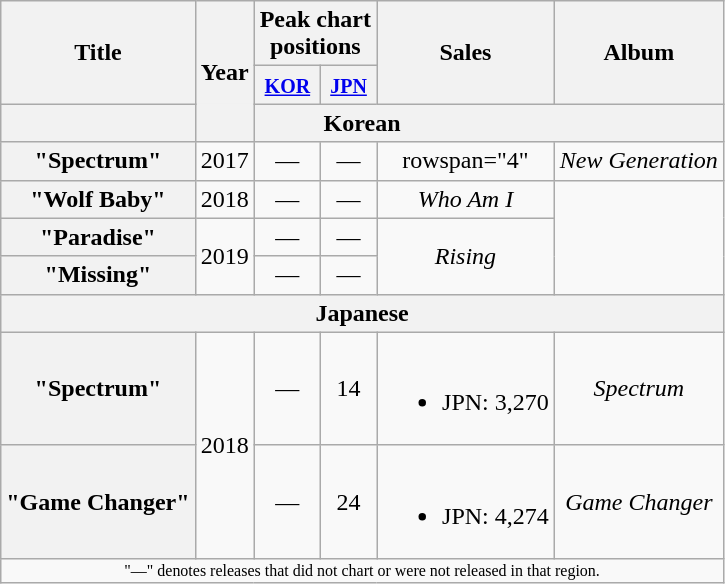<table class="wikitable plainrowheaders" style="text-align:center;">
<tr>
<th scope="col" rowspan="2">Title</th>
<th scope="col" rowspan="3">Year</th>
<th scope="col" colspan="2">Peak chart <br> positions</th>
<th scope="col" rowspan="2">Sales</th>
<th scope="col" rowspan="2">Album</th>
</tr>
<tr>
<th><small><a href='#'>KOR</a></small><br></th>
<th><small><a href='#'>JPN</a></small><br></th>
</tr>
<tr>
<th colspan="7">Korean</th>
</tr>
<tr>
<th scope="row">"Spectrum"</th>
<td>2017</td>
<td>—</td>
<td>—</td>
<td>rowspan="4" </td>
<td><em>New Generation</em></td>
</tr>
<tr>
<th scope="row">"Wolf Baby"</th>
<td>2018</td>
<td>—</td>
<td>—</td>
<td><em>Who Am I</em></td>
</tr>
<tr>
<th scope="row">"Paradise"</th>
<td rowspan=2>2019</td>
<td>—</td>
<td>—</td>
<td rowspan="2"><em>Rising</em></td>
</tr>
<tr>
<th scope="row">"Missing"</th>
<td>—</td>
<td>—</td>
</tr>
<tr>
<th colspan="7">Japanese</th>
</tr>
<tr>
<th scope="row">"Spectrum"</th>
<td rowspan=2>2018</td>
<td>—</td>
<td>14</td>
<td><br><ul><li>JPN: 3,270</li></ul></td>
<td><em>Spectrum</em></td>
</tr>
<tr>
<th scope="row">"Game Changer"</th>
<td>—</td>
<td>24</td>
<td><br><ul><li>JPN: 4,274</li></ul></td>
<td><em>Game Changer</em></td>
</tr>
<tr>
<td colspan="6" style="font-size:8pt;">"—" denotes releases that did not chart or were not released in that region.</td>
</tr>
</table>
